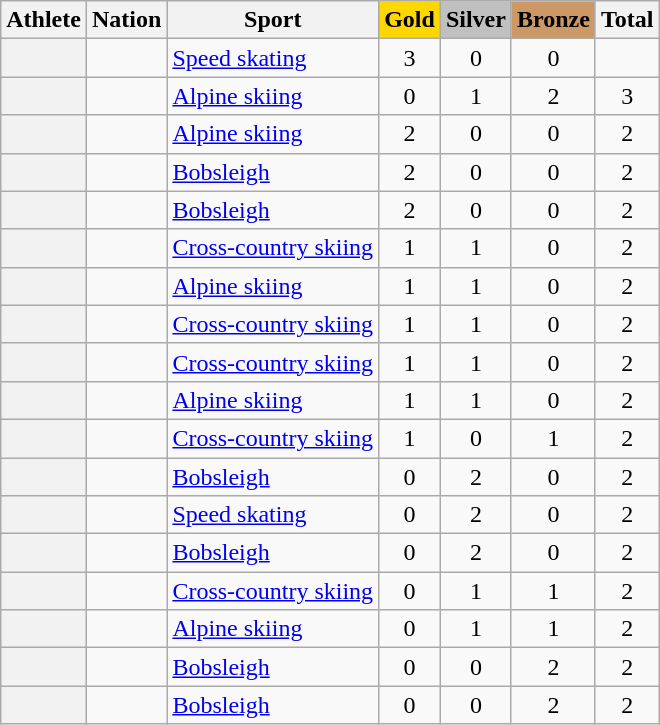<table class="wikitable sortable plainrowheaders" style="text-align:center">
<tr>
<th scope="col">Athlete</th>
<th scope="col">Nation</th>
<th scope="col">Sport</th>
<th scope="col" style="background-color: gold"><strong>Gold</strong></th>
<th scope="col" style="background-color: silver"><strong>Silver</strong></th>
<th scope="col" style="background-color: #cc9966"><strong>Bronze</strong></th>
<th scope="col">Total</th>
</tr>
<tr>
<th scope="row"></th>
<td align=left></td>
<td align=left><a href='#'>Speed skating</a></td>
<td>3</td>
<td>0</td>
<td>0</td>
<td></td>
</tr>
<tr>
<th scope="row"></th>
<td align=left></td>
<td align=left><a href='#'>Alpine skiing</a></td>
<td>0</td>
<td>1</td>
<td>2</td>
<td>3</td>
</tr>
<tr>
<th scope="row"></th>
<td align=left></td>
<td align=left><a href='#'>Alpine skiing</a></td>
<td>2</td>
<td>0</td>
<td>0</td>
<td>2</td>
</tr>
<tr>
<th scope="row"></th>
<td align=left></td>
<td align=left><a href='#'>Bobsleigh</a></td>
<td>2</td>
<td>0</td>
<td>0</td>
<td>2</td>
</tr>
<tr>
<th scope="row"></th>
<td align=left></td>
<td align=left><a href='#'>Bobsleigh</a></td>
<td>2</td>
<td>0</td>
<td>0</td>
<td>2</td>
</tr>
<tr>
<th scope="row"></th>
<td align=left></td>
<td align=left><a href='#'>Cross-country skiing</a></td>
<td>1</td>
<td>1</td>
<td>0</td>
<td>2</td>
</tr>
<tr>
<th scope="row"></th>
<td align=left></td>
<td align=left><a href='#'>Alpine skiing</a></td>
<td>1</td>
<td>1</td>
<td>0</td>
<td>2</td>
</tr>
<tr>
<th scope="row"></th>
<td align=left></td>
<td align=left><a href='#'>Cross-country skiing</a></td>
<td>1</td>
<td>1</td>
<td>0</td>
<td>2</td>
</tr>
<tr>
<th scope="row"></th>
<td align=left></td>
<td align=left><a href='#'>Cross-country skiing</a></td>
<td>1</td>
<td>1</td>
<td>0</td>
<td>2</td>
</tr>
<tr>
<th scope="row"></th>
<td align=left></td>
<td align=left><a href='#'>Alpine skiing</a></td>
<td>1</td>
<td>1</td>
<td>0</td>
<td>2</td>
</tr>
<tr>
<th scope="row"></th>
<td align=left></td>
<td align=left><a href='#'>Cross-country skiing</a></td>
<td>1</td>
<td>0</td>
<td>1</td>
<td>2</td>
</tr>
<tr>
<th scope="row"></th>
<td align=left></td>
<td align=left><a href='#'>Bobsleigh</a></td>
<td>0</td>
<td>2</td>
<td>0</td>
<td>2</td>
</tr>
<tr>
<th scope="row"></th>
<td align=left></td>
<td align=left><a href='#'>Speed skating</a></td>
<td>0</td>
<td>2</td>
<td>0</td>
<td>2</td>
</tr>
<tr>
<th scope="row"></th>
<td align=left></td>
<td align=left><a href='#'>Bobsleigh</a></td>
<td>0</td>
<td>2</td>
<td>0</td>
<td>2</td>
</tr>
<tr>
<th scope="row"></th>
<td align=left></td>
<td align=left><a href='#'>Cross-country skiing</a></td>
<td>0</td>
<td>1</td>
<td>1</td>
<td>2</td>
</tr>
<tr>
<th scope="row"></th>
<td align=left></td>
<td align=left><a href='#'>Alpine skiing</a></td>
<td>0</td>
<td>1</td>
<td>1</td>
<td>2</td>
</tr>
<tr>
<th scope="row"></th>
<td align=left></td>
<td align=left><a href='#'>Bobsleigh</a></td>
<td>0</td>
<td>0</td>
<td>2</td>
<td>2</td>
</tr>
<tr>
<th scope="row"></th>
<td align=left></td>
<td align=left><a href='#'>Bobsleigh</a></td>
<td>0</td>
<td>0</td>
<td>2</td>
<td>2</td>
</tr>
</table>
